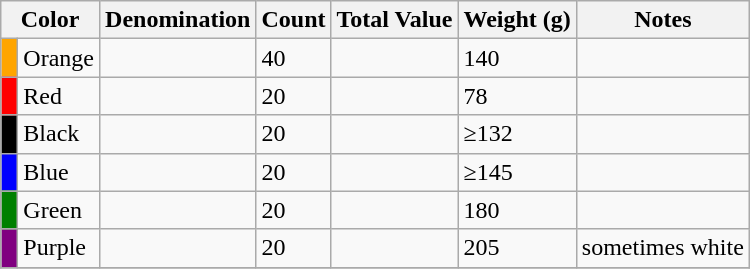<table class="wikitable">
<tr>
<th colspan=2>Color</th>
<th>Denomination</th>
<th>Count</th>
<th>Total Value</th>
<th>Weight (g)</th>
<th>Notes</th>
</tr>
<tr>
<td style="background:Orange"> </td>
<td>Orange</td>
<td></td>
<td>40</td>
<td></td>
<td>140</td>
<td></td>
</tr>
<tr>
<td style="background:Red"> </td>
<td>Red</td>
<td></td>
<td>20</td>
<td></td>
<td>78</td>
<td></td>
</tr>
<tr>
<td style="background:Black"> </td>
<td>Black</td>
<td></td>
<td>20</td>
<td></td>
<td>≥132</td>
<td></td>
</tr>
<tr>
<td style="background:Blue"> </td>
<td>Blue</td>
<td></td>
<td>20</td>
<td></td>
<td>≥145</td>
<td></td>
</tr>
<tr>
<td style="background:Green"> </td>
<td>Green</td>
<td></td>
<td>20</td>
<td></td>
<td>180</td>
<td></td>
</tr>
<tr>
<td style="background:Purple"> </td>
<td>Purple</td>
<td></td>
<td>20</td>
<td></td>
<td>205</td>
<td>sometimes white</td>
</tr>
<tr>
</tr>
</table>
